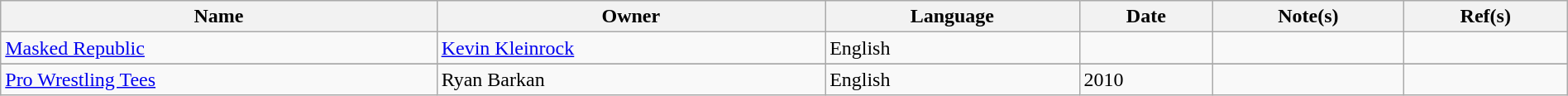<table class="wikitable sortable" width="100%">
<tr>
<th>Name</th>
<th>Owner</th>
<th>Language</th>
<th>Date</th>
<th>Note(s)</th>
<th>Ref(s)</th>
</tr>
<tr>
<td><a href='#'>Masked Republic</a></td>
<td><a href='#'>Kevin Kleinrock</a></td>
<td>English</td>
<td></td>
<td></td>
<td></td>
</tr>
<tr>
</tr>
<tr>
<td><a href='#'>Pro Wrestling Tees</a></td>
<td>Ryan Barkan</td>
<td>English</td>
<td>2010</td>
<td></td>
<td></td>
</tr>
</table>
